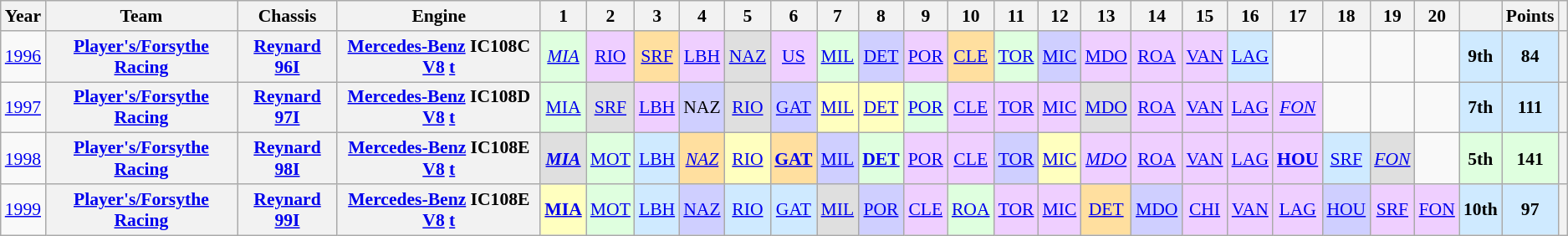<table class="wikitable" style="text-align:center; font-size:90%">
<tr>
<th scope="col">Year</th>
<th scope="col">Team</th>
<th scope="col">Chassis</th>
<th scope="col">Engine</th>
<th scope="col">1</th>
<th scope="col">2</th>
<th scope="col">3</th>
<th scope="col">4</th>
<th scope="col">5</th>
<th scope="col">6</th>
<th scope="col">7</th>
<th scope="col">8</th>
<th scope="col">9</th>
<th scope="col">10</th>
<th scope="col">11</th>
<th scope="col">12</th>
<th scope="col">13</th>
<th scope="col">14</th>
<th scope="col">15</th>
<th scope="col">16</th>
<th scope="col">17</th>
<th scope="col">18</th>
<th scope="col">19</th>
<th scope="col">20</th>
<th scope="col"></th>
<th scope="col">Points</th>
<th scope="col"></th>
</tr>
<tr>
<td><a href='#'>1996</a></td>
<th><a href='#'>Player's/Forsythe Racing</a></th>
<th><a href='#'>Reynard 96I</a></th>
<th><a href='#'>Mercedes-Benz</a> IC108C <a href='#'>V8</a> <a href='#'>t</a></th>
<td style="background:#dfffdf;"><em><a href='#'>MIA</a></em><br></td>
<td style="background:#efcfff;"><a href='#'>RIO</a><br></td>
<td style="background:#ffdf9f;"><a href='#'>SRF</a><br></td>
<td style="background:#efcfff;"><a href='#'>LBH</a><br></td>
<td style="background:#dfdfdf;"><a href='#'>NAZ</a><br></td>
<td style="background:#efcfff;"><a href='#'>US</a><br></td>
<td style="background:#dfffdf;"><a href='#'>MIL</a><br></td>
<td style="background:#cfcfff;"><a href='#'>DET</a><br></td>
<td style="background:#efcfff;"><a href='#'>POR</a><br></td>
<td style="background:#ffdf9f;"><a href='#'>CLE</a><br></td>
<td style="background:#dfffdf;"><a href='#'>TOR</a><br></td>
<td style="background:#cfcfff;"><a href='#'>MIC</a><br></td>
<td style="background:#efcfff;"><a href='#'>MDO</a><br></td>
<td style="background:#efcfff;"><a href='#'>ROA</a><br></td>
<td style="background:#efcfff;"><a href='#'>VAN</a><br></td>
<td style="background:#CFEAFF;"><a href='#'>LAG</a><br></td>
<td></td>
<td></td>
<td></td>
<td></td>
<td style="background:#CFEAFF;"><strong>9th</strong></td>
<td style="background:#CFEAFF;"><strong>84</strong></td>
<th scope="row"></th>
</tr>
<tr>
<td><a href='#'>1997</a></td>
<th><a href='#'>Player's/Forsythe Racing</a></th>
<th><a href='#'>Reynard 97I</a></th>
<th><a href='#'>Mercedes-Benz</a> IC108D <a href='#'>V8</a> <a href='#'>t</a></th>
<td style="background:#dfffdf;"><a href='#'>MIA</a><br></td>
<td style="background:#dfdfdf;"><a href='#'>SRF</a><br></td>
<td style="background:#efcfff;"><a href='#'>LBH</a><br></td>
<td style="background:#cfcfff;">NAZ<br></td>
<td style="background:#dfdfdf;"><a href='#'>RIO</a><br></td>
<td style="background:#cfcfff;"><a href='#'>GAT</a><br></td>
<td style="background:#ffffbf;"><a href='#'>MIL</a><br></td>
<td style="background:#ffffbf;"><a href='#'>DET</a><br></td>
<td style="background:#dfffdf;"><a href='#'>POR</a><br></td>
<td style="background:#efcfff;"><a href='#'>CLE</a><br></td>
<td style="background:#efcfff;"><a href='#'>TOR</a><br></td>
<td style="background:#efcfff;"><a href='#'>MIC</a><br></td>
<td style="background:#dfdfdf;"><a href='#'>MDO</a><br></td>
<td style="background:#efcfff;"><a href='#'>ROA</a><br></td>
<td style="background:#efcfff;"><a href='#'>VAN</a><br></td>
<td style="background:#efcfff;"><a href='#'>LAG</a><br></td>
<td style="background:#efcfff;"><em><a href='#'>FON</a></em><br></td>
<td></td>
<td></td>
<td></td>
<td style="background:#CFEAFF;"><strong>7th</strong></td>
<td style="background:#CFEAFF;"><strong>111</strong></td>
<th scope="row"></th>
</tr>
<tr>
<td><a href='#'>1998</a></td>
<th><a href='#'>Player's/Forsythe Racing</a></th>
<th><a href='#'>Reynard 98I</a></th>
<th><a href='#'>Mercedes-Benz</a> IC108E <a href='#'>V8</a> <a href='#'>t</a></th>
<td style="background:#dfdfdf;"><strong><em><a href='#'>MIA</a></em></strong><br></td>
<td style="background:#dfffdf;"><a href='#'>MOT</a><br></td>
<td style="background:#CFEAFF;"><a href='#'>LBH</a><br></td>
<td style="background:#ffdf9f;"><em><a href='#'>NAZ</a></em><br></td>
<td style="background:#ffffbf;"><a href='#'>RIO</a><br></td>
<td style="background:#ffdf9f;"><strong><a href='#'>GAT</a></strong><br></td>
<td style="background:#cfcfff;"><a href='#'>MIL</a><br></td>
<td style="background:#dfffdf;"><strong><a href='#'>DET</a></strong><br></td>
<td style="background:#efcfff;"><a href='#'>POR</a><br></td>
<td style="background:#efcfff;"><a href='#'>CLE</a><br></td>
<td style="background:#cfcfff;"><a href='#'>TOR</a><br></td>
<td style="background:#ffffbf;"><a href='#'>MIC</a><br></td>
<td style="background:#efcfff;"><em><a href='#'>MDO</a></em><br></td>
<td style="background:#efcfff;"><a href='#'>ROA</a><br></td>
<td style="background:#efcfff;"><a href='#'>VAN</a><br></td>
<td style="background:#efcfff;"><a href='#'>LAG</a><br></td>
<td style="background:#efcfff;"><strong><a href='#'>HOU</a></strong><br></td>
<td style="background:#CFEAFF;"><a href='#'>SRF</a><br></td>
<td style="background:#dfdfdf;"><em><a href='#'>FON</a></em><br></td>
<td></td>
<td style="background:#DFFFDF;"><strong>5th</strong></td>
<td style="background:#DFFFDF;"><strong>141</strong></td>
<th scope="row"></th>
</tr>
<tr>
<td><a href='#'>1999</a></td>
<th><a href='#'>Player's/Forsythe Racing</a></th>
<th><a href='#'>Reynard 99I</a></th>
<th><a href='#'>Mercedes-Benz</a> IC108E <a href='#'>V8</a> <a href='#'>t</a></th>
<td style="background:#ffffbf;"><strong><a href='#'>MIA</a></strong><br></td>
<td style="background:#dfffdf;"><a href='#'>MOT</a><br></td>
<td style="background:#CFEAFF;"><a href='#'>LBH</a><br></td>
<td style="background:#cfcfff;"><a href='#'>NAZ</a><br></td>
<td style="background:#CFEAFF;"><a href='#'>RIO</a><br></td>
<td style="background:#CFEAFF;"><a href='#'>GAT</a><br></td>
<td style="background:#DFDFDF;"><a href='#'>MIL</a><br></td>
<td style="background:#CFCFFF;"><a href='#'>POR</a><br></td>
<td style="background:#EFCFFF;"><a href='#'>CLE</a><br></td>
<td style="background:#dfffdf;"><a href='#'>ROA</a><br></td>
<td style="background:#EFCFFF;"><a href='#'>TOR</a><br></td>
<td style="background:#EFCFFF;"><a href='#'>MIC</a><br></td>
<td style="background:#ffdf9f;"><a href='#'>DET</a><br></td>
<td style="background:#cfcfff;"><a href='#'>MDO</a><br></td>
<td style="background:#EFCFFF;"><a href='#'>CHI</a><br></td>
<td style="background:#EFCFFF;"><a href='#'>VAN</a><br></td>
<td style="background:#EFCFFF;"><a href='#'>LAG</a><br></td>
<td style="background:#CFCFFF;"><a href='#'>HOU</a><br></td>
<td style="background:#EFCFFF;"><a href='#'>SRF</a><br></td>
<td style="background:#EFCFFF;"><a href='#'>FON</a><br></td>
<td style="background:#CFEAFF;"><strong>10th</strong></td>
<td style="background:#CFEAFF;"><strong>97</strong></td>
<th scope="row"></th>
</tr>
</table>
